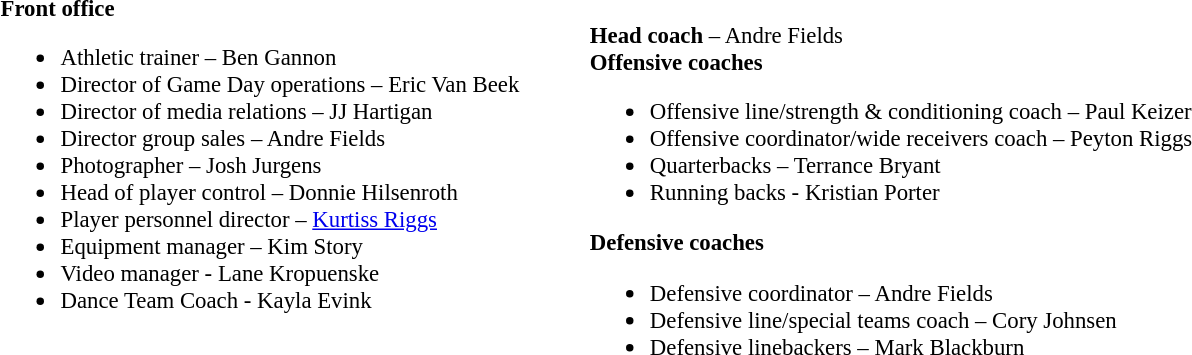<table class="toccolours" style="text-align: left;">
<tr>
<td colspan="7" style="text-align:right;"></td>
</tr>
<tr>
<td valign="top"></td>
<td style="font-size:95%; vertical-align:top;"><strong>Front office</strong><br><ul><li>Athletic trainer – Ben Gannon</li><li>Director of Game Day operations – Eric Van Beek</li><li>Director of media relations – JJ Hartigan</li><li>Director group sales – Andre Fields</li><li>Photographer – Josh Jurgens</li><li>Head of player control – Donnie Hilsenroth</li><li>Player personnel director – <a href='#'>Kurtiss Riggs</a></li><li>Equipment manager – Kim Story</li><li>Video manager - Lane Kropuenske</li><li>Dance Team Coach - Kayla Evink</li></ul></td>
<td width="35"> </td>
<td valign="top"></td>
<td style="font-size:95%; vertical-align:top;"><br><strong>Head coach</strong> – Andre Fields<br><strong>Offensive coaches</strong><ul><li>Offensive line/strength & conditioning coach – Paul Keizer</li><li>Offensive coordinator/wide receivers coach – Peyton Riggs</li><li>Quarterbacks – Terrance Bryant</li><li>Running backs - Kristian Porter</li></ul><strong>Defensive coaches</strong><ul><li>Defensive coordinator – Andre Fields</li><li>Defensive line/special teams coach – Cory Johnsen</li><li>Defensive linebackers – Mark Blackburn</li></ul></td>
</tr>
</table>
